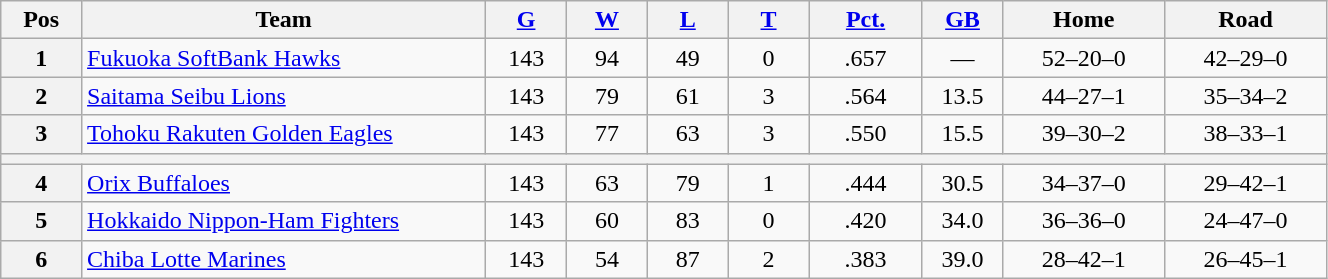<table class="wikitable plainrowheaders"  style="width:70%; text-align:center;">
<tr>
<th scope="col" style="width:5%;">Pos</th>
<th scope="col" style="width:25%;">Team</th>
<th scope="col" style="width:5%;"><a href='#'>G</a></th>
<th scope="col" style="width:5%;"><a href='#'>W</a></th>
<th scope="col" style="width:5%;"><a href='#'>L</a></th>
<th scope="col" style="width:5%;"><a href='#'>T</a></th>
<th scope="col" style="width:7%;"><a href='#'>Pct.</a></th>
<th scope="col" style="width:5%;"><a href='#'>GB</a></th>
<th scope="col" style="width:10%;">Home</th>
<th scope="col" style="width:10%;">Road</th>
</tr>
<tr>
<th>1</th>
<td style="text-align:left;"><a href='#'>Fukuoka SoftBank Hawks</a></td>
<td>143</td>
<td>94</td>
<td>49</td>
<td>0</td>
<td>.657</td>
<td>—</td>
<td>52–20–0</td>
<td>42–29–0</td>
</tr>
<tr>
<th>2</th>
<td style="text-align:left;"><a href='#'>Saitama Seibu Lions</a></td>
<td>143</td>
<td>79</td>
<td>61</td>
<td>3</td>
<td>.564</td>
<td>13.5</td>
<td>44–27–1</td>
<td>35–34–2</td>
</tr>
<tr>
<th>3</th>
<td style="text-align:left;"><a href='#'>Tohoku Rakuten Golden Eagles</a></td>
<td>143</td>
<td>77</td>
<td>63</td>
<td>3</td>
<td>.550</td>
<td>15.5</td>
<td>39–30–2</td>
<td>38–33–1</td>
</tr>
<tr>
<th colspan="10"></th>
</tr>
<tr>
<th>4</th>
<td style="text-align:left;"><a href='#'>Orix Buffaloes</a></td>
<td>143</td>
<td>63</td>
<td>79</td>
<td>1</td>
<td>.444</td>
<td>30.5</td>
<td>34–37–0</td>
<td>29–42–1</td>
</tr>
<tr>
<th>5</th>
<td style="text-align:left;"><a href='#'>Hokkaido Nippon-Ham Fighters</a></td>
<td>143</td>
<td>60</td>
<td>83</td>
<td>0</td>
<td>.420</td>
<td>34.0</td>
<td>36–36–0</td>
<td>24–47–0</td>
</tr>
<tr>
<th>6</th>
<td style="text-align:left;"><a href='#'>Chiba Lotte Marines</a></td>
<td>143</td>
<td>54</td>
<td>87</td>
<td>2</td>
<td>.383</td>
<td>39.0</td>
<td>28–42–1</td>
<td>26–45–1</td>
</tr>
</table>
